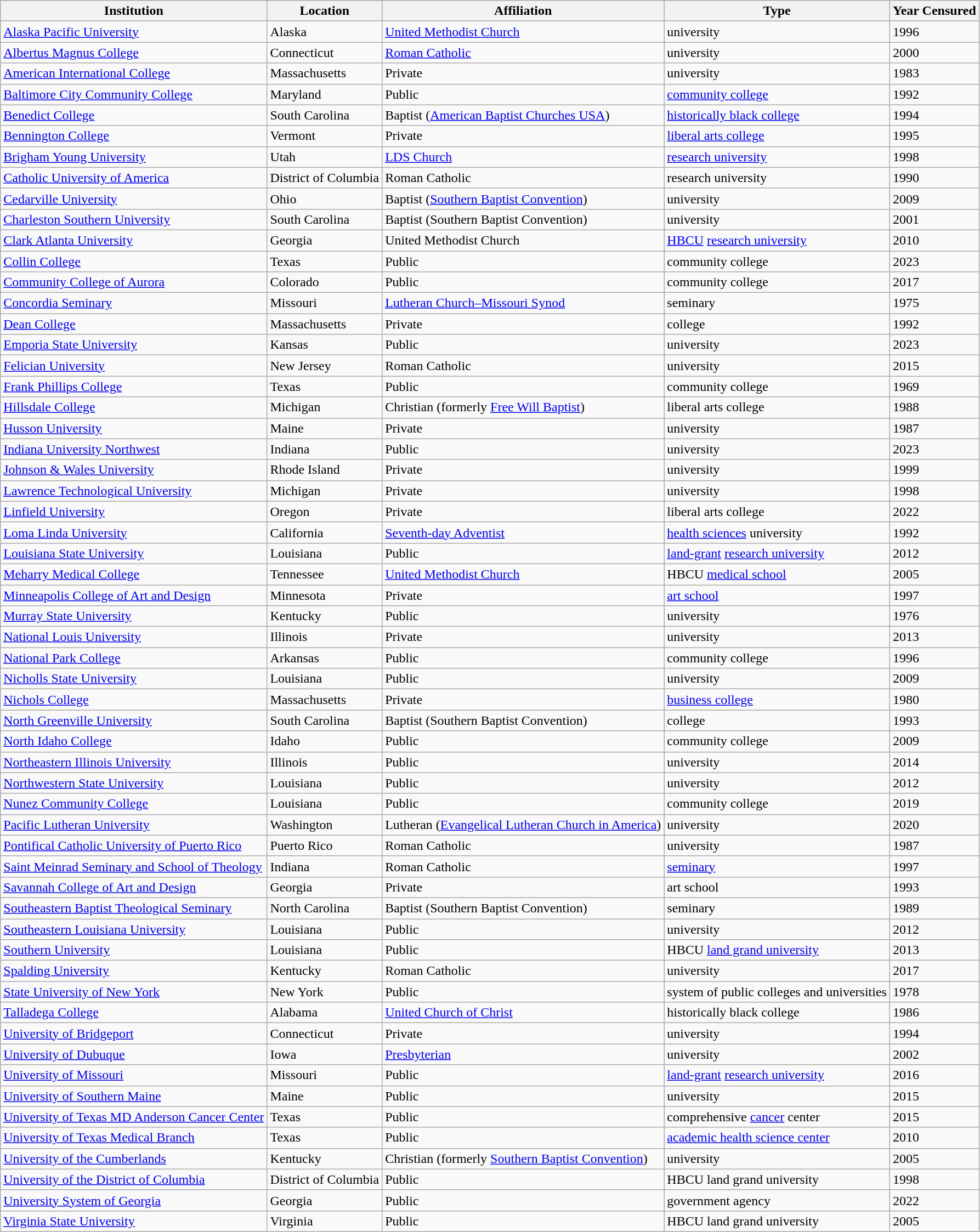<table class="wikitable sortable" style="text-align:left;">
<tr>
<th>Institution</th>
<th>Location</th>
<th>Affiliation</th>
<th>Type</th>
<th>Year Censured</th>
</tr>
<tr>
<td><a href='#'>Alaska Pacific University</a></td>
<td>Alaska</td>
<td><a href='#'>United Methodist Church</a></td>
<td>university</td>
<td>1996</td>
</tr>
<tr>
<td><a href='#'>Albertus Magnus College</a></td>
<td>Connecticut</td>
<td><a href='#'>Roman Catholic</a></td>
<td>university</td>
<td>2000</td>
</tr>
<tr>
<td><a href='#'>American International College</a></td>
<td>Massachusetts</td>
<td>Private</td>
<td>university</td>
<td>1983</td>
</tr>
<tr>
<td><a href='#'>Baltimore City Community College</a></td>
<td>Maryland</td>
<td>Public</td>
<td><a href='#'>community college</a></td>
<td>1992</td>
</tr>
<tr>
<td><a href='#'>Benedict College</a></td>
<td>South Carolina</td>
<td>Baptist (<a href='#'>American Baptist Churches USA</a>)</td>
<td><a href='#'>historically black college</a></td>
<td>1994</td>
</tr>
<tr>
<td><a href='#'>Bennington College</a></td>
<td>Vermont</td>
<td>Private</td>
<td><a href='#'>liberal arts college</a></td>
<td>1995</td>
</tr>
<tr>
<td><a href='#'>Brigham Young University</a></td>
<td>Utah</td>
<td><a href='#'>LDS Church</a></td>
<td><a href='#'>research university</a></td>
<td>1998</td>
</tr>
<tr>
<td><a href='#'>Catholic University of America</a></td>
<td>District of Columbia</td>
<td>Roman Catholic</td>
<td>research university</td>
<td>1990</td>
</tr>
<tr>
<td><a href='#'>Cedarville University</a></td>
<td>Ohio</td>
<td>Baptist (<a href='#'>Southern Baptist Convention</a>)</td>
<td>university</td>
<td>2009</td>
</tr>
<tr>
<td><a href='#'>Charleston Southern University</a></td>
<td>South Carolina</td>
<td>Baptist (Southern Baptist Convention)</td>
<td>university</td>
<td>2001</td>
</tr>
<tr>
<td><a href='#'>Clark Atlanta University</a></td>
<td>Georgia</td>
<td>United Methodist Church</td>
<td><a href='#'>HBCU</a> <a href='#'>research university</a></td>
<td>2010</td>
</tr>
<tr>
<td><a href='#'>Collin College</a></td>
<td>Texas</td>
<td>Public</td>
<td>community college</td>
<td>2023</td>
</tr>
<tr>
<td><a href='#'>Community College of Aurora</a></td>
<td>Colorado</td>
<td>Public</td>
<td>community college</td>
<td>2017</td>
</tr>
<tr>
<td><a href='#'>Concordia Seminary</a></td>
<td>Missouri</td>
<td><a href='#'>Lutheran Church–Missouri Synod</a></td>
<td>seminary</td>
<td>1975</td>
</tr>
<tr>
<td><a href='#'>Dean College</a></td>
<td>Massachusetts</td>
<td>Private</td>
<td>college</td>
<td>1992</td>
</tr>
<tr>
<td><a href='#'>Emporia State University</a></td>
<td>Kansas</td>
<td>Public</td>
<td>university</td>
<td>2023</td>
</tr>
<tr>
<td><a href='#'>Felician University</a></td>
<td>New Jersey</td>
<td>Roman Catholic</td>
<td>university</td>
<td>2015</td>
</tr>
<tr>
<td><a href='#'>Frank Phillips College</a></td>
<td>Texas</td>
<td>Public</td>
<td>community college</td>
<td>1969</td>
</tr>
<tr>
<td><a href='#'>Hillsdale College</a></td>
<td>Michigan</td>
<td>Christian (formerly <a href='#'>Free Will Baptist</a>)</td>
<td>liberal arts college</td>
<td>1988</td>
</tr>
<tr>
<td><a href='#'>Husson University</a></td>
<td>Maine</td>
<td>Private</td>
<td>university</td>
<td>1987</td>
</tr>
<tr>
<td><a href='#'>Indiana University Northwest</a></td>
<td>Indiana</td>
<td>Public</td>
<td>university</td>
<td>2023</td>
</tr>
<tr>
<td><a href='#'>Johnson & Wales University</a></td>
<td>Rhode Island</td>
<td>Private</td>
<td>university</td>
<td>1999</td>
</tr>
<tr>
<td><a href='#'>Lawrence Technological University</a></td>
<td>Michigan</td>
<td>Private</td>
<td>university</td>
<td>1998</td>
</tr>
<tr>
<td><a href='#'>Linfield University</a></td>
<td>Oregon</td>
<td>Private</td>
<td>liberal arts college</td>
<td>2022</td>
</tr>
<tr>
<td><a href='#'>Loma Linda University</a></td>
<td>California</td>
<td><a href='#'>Seventh-day Adventist</a></td>
<td><a href='#'>health sciences</a> university</td>
<td>1992</td>
</tr>
<tr>
<td><a href='#'>Louisiana State University</a></td>
<td>Louisiana</td>
<td>Public</td>
<td><a href='#'>land-grant</a> <a href='#'>research university</a></td>
<td>2012</td>
</tr>
<tr>
<td><a href='#'>Meharry Medical College</a></td>
<td>Tennessee</td>
<td><a href='#'>United Methodist Church</a></td>
<td>HBCU <a href='#'>medical school</a></td>
<td>2005</td>
</tr>
<tr>
<td><a href='#'>Minneapolis College of Art and Design</a></td>
<td>Minnesota</td>
<td>Private</td>
<td><a href='#'>art school</a></td>
<td>1997</td>
</tr>
<tr>
<td><a href='#'>Murray State University</a></td>
<td>Kentucky</td>
<td>Public</td>
<td>university</td>
<td>1976</td>
</tr>
<tr>
<td><a href='#'>National Louis University</a></td>
<td>Illinois</td>
<td>Private</td>
<td>university</td>
<td>2013</td>
</tr>
<tr>
<td><a href='#'>National Park College</a></td>
<td>Arkansas</td>
<td>Public</td>
<td>community college</td>
<td>1996</td>
</tr>
<tr>
<td><a href='#'>Nicholls State University</a></td>
<td>Louisiana</td>
<td>Public</td>
<td>university</td>
<td>2009</td>
</tr>
<tr>
<td><a href='#'>Nichols College</a></td>
<td>Massachusetts</td>
<td>Private</td>
<td><a href='#'>business college</a></td>
<td>1980</td>
</tr>
<tr>
<td><a href='#'>North Greenville University</a></td>
<td>South Carolina</td>
<td>Baptist (Southern Baptist Convention)</td>
<td>college</td>
<td>1993</td>
</tr>
<tr>
<td><a href='#'>North Idaho College</a></td>
<td>Idaho</td>
<td>Public</td>
<td>community college</td>
<td>2009</td>
</tr>
<tr>
<td><a href='#'>Northeastern Illinois University</a></td>
<td>Illinois</td>
<td>Public</td>
<td>university</td>
<td>2014</td>
</tr>
<tr>
<td><a href='#'>Northwestern State University</a></td>
<td>Louisiana</td>
<td>Public</td>
<td>university</td>
<td>2012</td>
</tr>
<tr>
<td><a href='#'>Nunez Community College</a></td>
<td>Louisiana</td>
<td>Public</td>
<td>community college</td>
<td>2019</td>
</tr>
<tr>
<td><a href='#'>Pacific Lutheran University</a></td>
<td>Washington</td>
<td>Lutheran (<a href='#'>Evangelical Lutheran Church in America</a>)</td>
<td>university</td>
<td>2020</td>
</tr>
<tr>
<td><a href='#'>Pontifical Catholic University of Puerto Rico</a></td>
<td>Puerto Rico</td>
<td>Roman Catholic</td>
<td>university</td>
<td>1987</td>
</tr>
<tr>
<td><a href='#'>Saint Meinrad Seminary and School of Theology</a></td>
<td>Indiana</td>
<td>Roman Catholic</td>
<td><a href='#'>seminary</a></td>
<td>1997</td>
</tr>
<tr>
<td><a href='#'>Savannah College of Art and Design</a></td>
<td>Georgia</td>
<td>Private</td>
<td>art school</td>
<td>1993</td>
</tr>
<tr>
<td><a href='#'>Southeastern Baptist Theological Seminary</a></td>
<td>North Carolina</td>
<td>Baptist (Southern Baptist Convention)</td>
<td>seminary</td>
<td>1989</td>
</tr>
<tr>
<td><a href='#'>Southeastern Louisiana University</a></td>
<td>Louisiana</td>
<td>Public</td>
<td>university</td>
<td>2012</td>
</tr>
<tr>
<td><a href='#'>Southern University</a></td>
<td>Louisiana</td>
<td>Public</td>
<td>HBCU <a href='#'>land grand university</a></td>
<td>2013</td>
</tr>
<tr>
<td><a href='#'>Spalding University</a></td>
<td>Kentucky</td>
<td>Roman Catholic</td>
<td>university</td>
<td>2017</td>
</tr>
<tr>
<td><a href='#'>State University of New York</a></td>
<td>New York</td>
<td>Public</td>
<td>system of public colleges and universities</td>
<td>1978</td>
</tr>
<tr>
<td><a href='#'>Talladega College</a></td>
<td>Alabama</td>
<td><a href='#'>United Church of Christ</a></td>
<td>historically black college</td>
<td>1986</td>
</tr>
<tr>
<td><a href='#'>University of Bridgeport</a></td>
<td>Connecticut</td>
<td>Private</td>
<td>university</td>
<td>1994</td>
</tr>
<tr>
<td><a href='#'>University of Dubuque</a></td>
<td>Iowa</td>
<td><a href='#'>Presbyterian</a></td>
<td>university</td>
<td>2002</td>
</tr>
<tr>
<td><a href='#'>University of Missouri</a></td>
<td>Missouri</td>
<td>Public</td>
<td><a href='#'>land-grant</a> <a href='#'>research university</a></td>
<td>2016</td>
</tr>
<tr>
<td><a href='#'>University of Southern Maine</a></td>
<td>Maine</td>
<td>Public</td>
<td>university</td>
<td>2015</td>
</tr>
<tr>
<td><a href='#'>University of Texas MD Anderson Cancer Center</a></td>
<td>Texas</td>
<td>Public</td>
<td>comprehensive <a href='#'>cancer</a> center</td>
<td>2015</td>
</tr>
<tr>
<td><a href='#'>University of Texas Medical Branch</a></td>
<td>Texas</td>
<td>Public</td>
<td><a href='#'>academic health science center</a></td>
<td>2010</td>
</tr>
<tr>
<td><a href='#'>University of the Cumberlands</a></td>
<td>Kentucky</td>
<td>Christian (formerly <a href='#'>Southern Baptist Convention</a>)</td>
<td>university</td>
<td>2005</td>
</tr>
<tr>
<td><a href='#'>University of the District of Columbia</a></td>
<td>District of Columbia</td>
<td>Public</td>
<td>HBCU land grand university</td>
<td>1998</td>
</tr>
<tr>
<td><a href='#'>University System of Georgia</a></td>
<td>Georgia</td>
<td>Public</td>
<td>government agency</td>
<td>2022</td>
</tr>
<tr>
<td><a href='#'>Virginia State University</a></td>
<td>Virginia</td>
<td>Public</td>
<td>HBCU land grand university</td>
<td>2005</td>
</tr>
</table>
